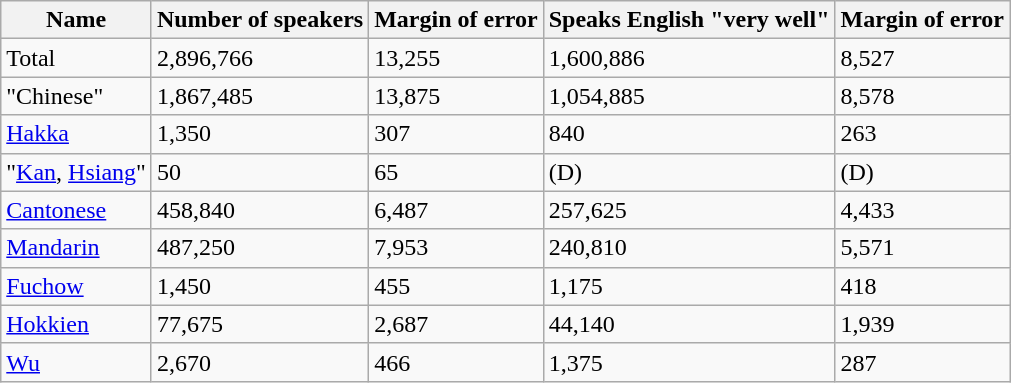<table class="wikitable sortable">
<tr>
<th>Name</th>
<th>Number of speakers</th>
<th>Margin of error</th>
<th>Speaks English "very well"</th>
<th>Margin of error</th>
</tr>
<tr>
<td>Total</td>
<td>2,896,766</td>
<td>13,255</td>
<td>1,600,886</td>
<td>8,527</td>
</tr>
<tr>
<td>"Chinese"</td>
<td>1,867,485</td>
<td>13,875</td>
<td>1,054,885</td>
<td>8,578</td>
</tr>
<tr>
<td><a href='#'>Hakka</a></td>
<td>1,350</td>
<td>307</td>
<td>840</td>
<td>263</td>
</tr>
<tr>
<td>"<a href='#'>Kan</a>, <a href='#'>Hsiang</a>"</td>
<td>50</td>
<td>65</td>
<td>(D)</td>
<td>(D)</td>
</tr>
<tr>
<td><a href='#'>Cantonese</a></td>
<td>458,840</td>
<td>6,487</td>
<td>257,625</td>
<td>4,433</td>
</tr>
<tr>
<td><a href='#'>Mandarin</a></td>
<td>487,250</td>
<td>7,953</td>
<td>240,810</td>
<td>5,571</td>
</tr>
<tr>
<td><a href='#'>Fuchow</a></td>
<td>1,450</td>
<td>455</td>
<td>1,175</td>
<td>418</td>
</tr>
<tr>
<td><a href='#'>Hokkien</a></td>
<td>77,675</td>
<td>2,687</td>
<td>44,140</td>
<td>1,939</td>
</tr>
<tr>
<td><a href='#'>Wu</a></td>
<td>2,670</td>
<td>466</td>
<td>1,375</td>
<td>287</td>
</tr>
</table>
